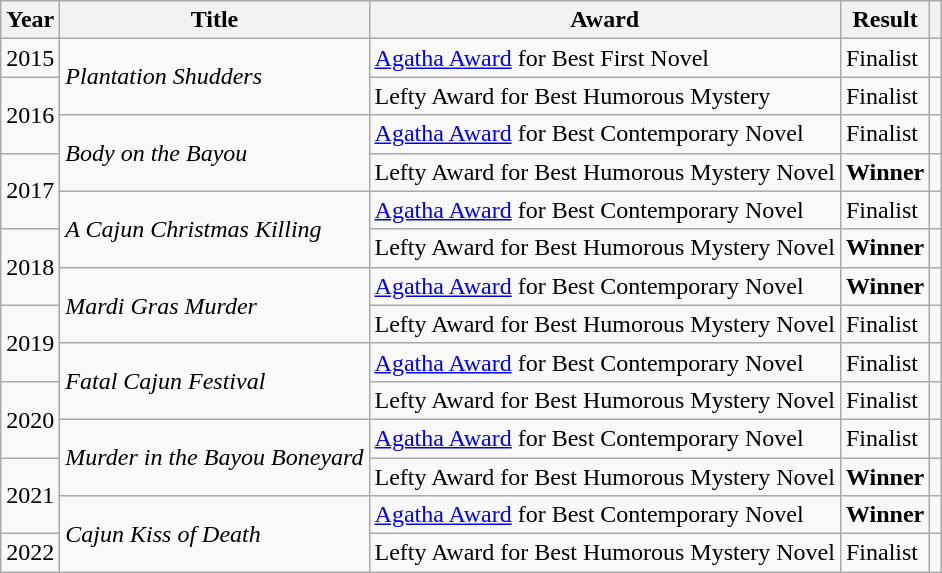<table class="wikitable sortable mw-collapsible">
<tr>
<th>Year</th>
<th>Title</th>
<th>Award</th>
<th>Result</th>
<th></th>
</tr>
<tr>
<td>2015</td>
<td rowspan="2"><em>Plantation Shudders</em></td>
<td><a href='#'>Agatha Award</a> for Best First Novel</td>
<td>Finalist</td>
<td></td>
</tr>
<tr>
<td rowspan="2">2016</td>
<td>Lefty Award for Best Humorous Mystery</td>
<td>Finalist</td>
<td></td>
</tr>
<tr>
<td rowspan="2"><em>Body on the Bayou</em></td>
<td><a href='#'>Agatha Award</a> for Best Contemporary Novel</td>
<td>Finalist</td>
<td></td>
</tr>
<tr>
<td rowspan="2">2017</td>
<td>Lefty Award for Best Humorous Mystery Novel</td>
<td><strong>Winner</strong></td>
<td></td>
</tr>
<tr>
<td rowspan="2"><em>A Cajun Christmas Killing</em></td>
<td><a href='#'>Agatha Award</a> for Best Contemporary Novel</td>
<td>Finalist</td>
<td></td>
</tr>
<tr>
<td rowspan="2">2018</td>
<td>Lefty Award for Best Humorous Mystery Novel</td>
<td><strong>Winner</strong></td>
<td></td>
</tr>
<tr>
<td rowspan="2"><em>Mardi Gras Murder</em></td>
<td><a href='#'>Agatha Award</a> for Best Contemporary Novel</td>
<td><strong>Winner</strong></td>
<td></td>
</tr>
<tr>
<td rowspan="2">2019</td>
<td>Lefty Award for Best Humorous Mystery Novel</td>
<td>Finalist</td>
<td></td>
</tr>
<tr>
<td rowspan="2"><em>Fatal Cajun Festival</em></td>
<td><a href='#'>Agatha Award</a> for Best Contemporary Novel</td>
<td>Finalist</td>
<td></td>
</tr>
<tr>
<td rowspan="2">2020</td>
<td>Lefty Award for Best Humorous Mystery Novel</td>
<td>Finalist</td>
<td></td>
</tr>
<tr>
<td rowspan="2"><em>Murder in the Bayou Boneyard</em></td>
<td><a href='#'>Agatha Award</a> for Best Contemporary Novel</td>
<td>Finalist</td>
<td></td>
</tr>
<tr>
<td rowspan="2">2021</td>
<td>Lefty Award for Best Humorous Mystery Novel</td>
<td><strong>Winner</strong></td>
<td></td>
</tr>
<tr>
<td rowspan="2"><em>Cajun Kiss of Death</em></td>
<td><a href='#'>Agatha Award</a> for Best Contemporary Novel</td>
<td><strong>Winner</strong></td>
<td></td>
</tr>
<tr>
<td>2022</td>
<td>Lefty Award for Best Humorous Mystery Novel</td>
<td>Finalist</td>
<td></td>
</tr>
</table>
